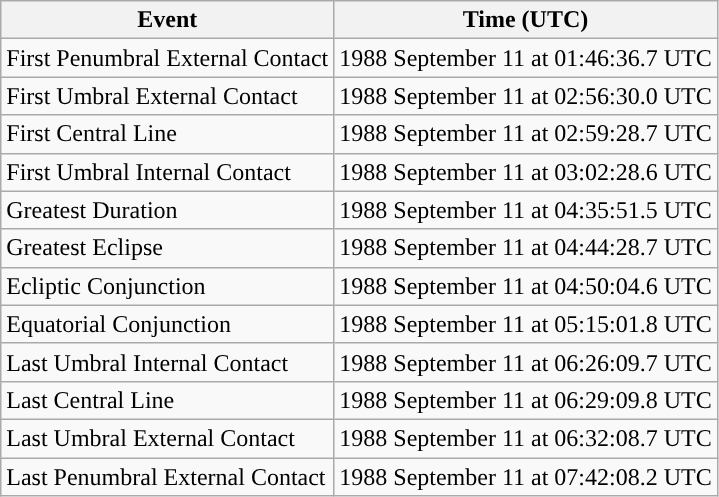<table class="wikitable">
<tr>
<th>Event</th>
<th>Time (UTC)</th>
</tr>
<tr>
<td>First Penumbral External Contact</td>
<td>1988 September 11 at 01:46:36.7 UTC</td>
</tr>
<tr>
<td>First Umbral External Contact</td>
<td>1988 September 11 at 02:56:30.0 UTC</td>
</tr>
<tr>
<td>First Central Line</td>
<td>1988 September 11 at 02:59:28.7 UTC</td>
</tr>
<tr>
<td>First Umbral Internal Contact</td>
<td>1988 September 11 at 03:02:28.6 UTC</td>
</tr>
<tr>
<td>Greatest Duration</td>
<td>1988 September 11 at 04:35:51.5 UTC</td>
</tr>
<tr>
<td>Greatest Eclipse</td>
<td>1988 September 11 at 04:44:28.7 UTC</td>
</tr>
<tr>
<td>Ecliptic Conjunction</td>
<td>1988 September 11 at 04:50:04.6 UTC</td>
</tr>
<tr>
<td>Equatorial Conjunction</td>
<td>1988 September 11 at 05:15:01.8 UTC</td>
</tr>
<tr>
<td>Last Umbral Internal Contact</td>
<td>1988 September 11 at 06:26:09.7 UTC</td>
</tr>
<tr>
<td>Last Central Line</td>
<td>1988 September 11 at 06:29:09.8 UTC</td>
</tr>
<tr>
<td>Last Umbral External Contact</td>
<td>1988 September 11 at 06:32:08.7 UTC</td>
</tr>
<tr>
<td>Last Penumbral External Contact</td>
<td>1988 September 11 at 07:42:08.2 UTC</td>
</tr>
</table>
